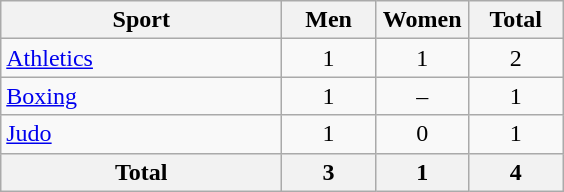<table class="wikitable sortable" style="text-align:center;">
<tr>
<th width=180>Sport</th>
<th width=55>Men</th>
<th width=55>Women</th>
<th width=55>Total</th>
</tr>
<tr>
<td align=left><a href='#'>Athletics</a></td>
<td>1</td>
<td>1</td>
<td>2</td>
</tr>
<tr>
<td align=left><a href='#'>Boxing</a></td>
<td>1</td>
<td>–</td>
<td>1</td>
</tr>
<tr>
<td align=left><a href='#'>Judo</a></td>
<td>1</td>
<td>0</td>
<td>1</td>
</tr>
<tr>
<th>Total</th>
<th>3</th>
<th>1</th>
<th>4</th>
</tr>
</table>
